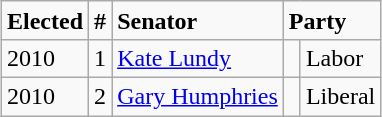<table style="width:100%;">
<tr>
<td><br>
<br><br><br><br><br><br><br><br><br></td>
<td align=right><br><br><table class="wikitable">
<tr>
<td><strong>Elected</strong></td>
<td><strong>#</strong></td>
<td><strong>Senator</strong></td>
<td colspan="2"><strong>Party</strong></td>
</tr>
<tr>
<td>2010</td>
<td>1</td>
<td><a href='#'>Kate Lundy</a></td>
<td> </td>
<td>Labor</td>
</tr>
<tr>
<td>2010</td>
<td>2</td>
<td><a href='#'>Gary Humphries</a></td>
<td> </td>
<td>Liberal</td>
</tr>
</table>
</td>
</tr>
</table>
